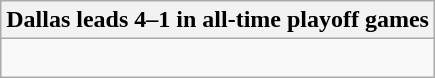<table class="wikitable collapsible collapsed">
<tr>
<th>Dallas leads 4–1 in all-time playoff games</th>
</tr>
<tr>
<td><br>



</td>
</tr>
</table>
